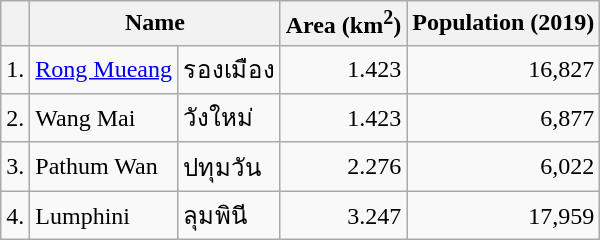<table class="wikitable">
<tr>
<th></th>
<th colspan="2">Name</th>
<th>Area (km<sup>2</sup>)</th>
<th>Population (2019)</th>
</tr>
<tr>
<td>1.</td>
<td><a href='#'>Rong Mueang</a></td>
<td>รองเมือง</td>
<td style="text-align:right;">1.423</td>
<td style="text-align:right;">16,827</td>
</tr>
<tr>
<td>2.</td>
<td>Wang Mai</td>
<td>วังใหม่</td>
<td style="text-align:right;">1.423</td>
<td style="text-align:right;">6,877</td>
</tr>
<tr>
<td>3.</td>
<td>Pathum Wan</td>
<td>ปทุมวัน</td>
<td style="text-align:right;">2.276</td>
<td style="text-align:right;">6,022</td>
</tr>
<tr>
<td>4.</td>
<td>Lumphini</td>
<td>ลุมพินี</td>
<td style="text-align:right;">3.247</td>
<td style="text-align:right;">17,959</td>
</tr>
</table>
